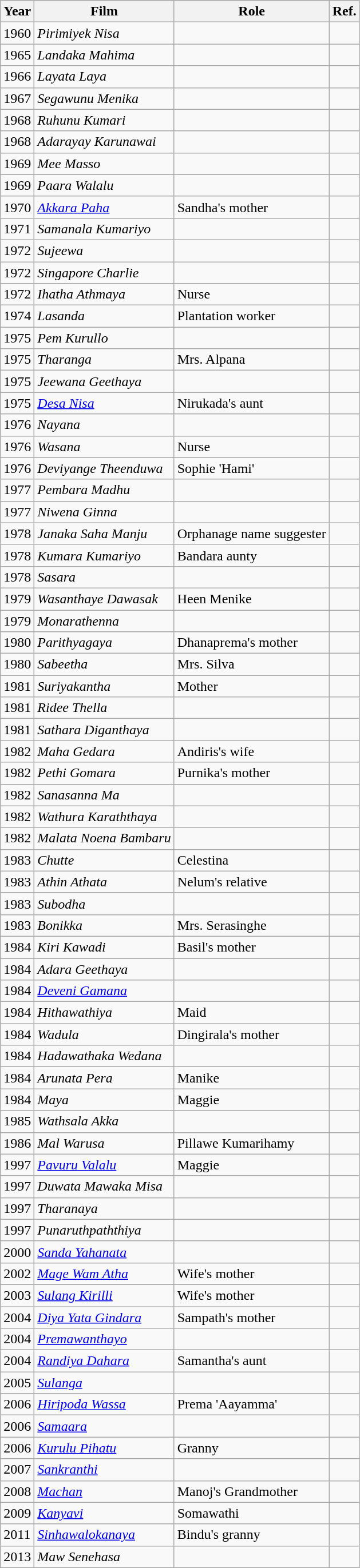<table class="wikitable">
<tr>
<th>Year</th>
<th>Film</th>
<th>Role</th>
<th>Ref.</th>
</tr>
<tr>
<td>1960</td>
<td><em>Pirimiyek Nisa</em></td>
<td></td>
<td></td>
</tr>
<tr>
<td>1965</td>
<td><em>Landaka Mahima</em></td>
<td></td>
<td></td>
</tr>
<tr>
<td>1966</td>
<td><em>Layata Laya</em></td>
<td></td>
<td></td>
</tr>
<tr>
<td>1967</td>
<td><em>Segawunu Menika</em></td>
<td></td>
<td></td>
</tr>
<tr>
<td>1968</td>
<td><em>Ruhunu Kumari</em></td>
<td></td>
<td></td>
</tr>
<tr>
<td>1968</td>
<td><em>Adarayay Karunawai</em></td>
<td></td>
<td></td>
</tr>
<tr>
<td>1969</td>
<td><em>Mee Masso</em></td>
<td></td>
<td></td>
</tr>
<tr>
<td>1969</td>
<td><em>Paara Walalu</em></td>
<td></td>
<td></td>
</tr>
<tr>
<td>1970</td>
<td><em><a href='#'>Akkara Paha</a></em></td>
<td>Sandha's mother</td>
<td></td>
</tr>
<tr>
<td>1971</td>
<td><em>Samanala Kumariyo</em></td>
<td></td>
<td></td>
</tr>
<tr>
<td>1972</td>
<td><em>Sujeewa</em></td>
<td></td>
<td></td>
</tr>
<tr>
<td>1972</td>
<td><em>Singapore Charlie</em></td>
<td></td>
<td></td>
</tr>
<tr>
<td>1972</td>
<td><em>Ihatha Athmaya</em></td>
<td>Nurse</td>
<td></td>
</tr>
<tr>
<td>1974</td>
<td><em>Lasanda</em></td>
<td>Plantation worker</td>
<td></td>
</tr>
<tr>
<td>1975</td>
<td><em>Pem Kurullo</em></td>
<td></td>
<td></td>
</tr>
<tr>
<td>1975</td>
<td><em>Tharanga</em></td>
<td>Mrs. Alpana</td>
<td></td>
</tr>
<tr>
<td>1975</td>
<td><em>Jeewana Geethaya</em></td>
<td></td>
<td></td>
</tr>
<tr>
<td>1975</td>
<td><em><a href='#'>Desa Nisa</a></em></td>
<td>Nirukada's aunt</td>
<td></td>
</tr>
<tr>
<td>1976</td>
<td><em>Nayana</em></td>
<td></td>
<td></td>
</tr>
<tr>
<td>1976</td>
<td><em>Wasana</em></td>
<td>Nurse</td>
<td></td>
</tr>
<tr>
<td>1976</td>
<td><em>Deviyange Theenduwa</em></td>
<td>Sophie 'Hami'</td>
<td></td>
</tr>
<tr>
<td>1977</td>
<td><em>Pembara Madhu</em></td>
<td></td>
<td></td>
</tr>
<tr>
<td>1977</td>
<td><em>Niwena Ginna</em></td>
<td></td>
<td></td>
</tr>
<tr>
<td>1978</td>
<td><em>Janaka Saha Manju</em></td>
<td>Orphanage name suggester</td>
<td></td>
</tr>
<tr>
<td>1978</td>
<td><em>Kumara Kumariyo</em></td>
<td>Bandara aunty</td>
<td></td>
</tr>
<tr>
<td>1978</td>
<td><em>Sasara</em></td>
<td></td>
<td></td>
</tr>
<tr>
<td>1979</td>
<td><em>Wasanthaye Dawasak</em></td>
<td>Heen Menike</td>
<td></td>
</tr>
<tr>
<td>1979</td>
<td><em>Monarathenna</em></td>
<td></td>
<td></td>
</tr>
<tr>
<td>1980</td>
<td><em>Parithyagaya</em></td>
<td>Dhanaprema's mother</td>
<td></td>
</tr>
<tr>
<td>1980</td>
<td><em>Sabeetha</em></td>
<td>Mrs. Silva</td>
<td></td>
</tr>
<tr>
<td>1981</td>
<td><em>Suriyakantha</em></td>
<td>Mother</td>
<td></td>
</tr>
<tr>
<td>1981</td>
<td><em>Ridee Thella</em></td>
<td></td>
<td></td>
</tr>
<tr>
<td>1981</td>
<td><em>Sathara Diganthaya</em></td>
<td></td>
<td></td>
</tr>
<tr>
<td>1982</td>
<td><em>Maha Gedara</em></td>
<td>Andiris's wife</td>
<td></td>
</tr>
<tr>
<td>1982</td>
<td><em>Pethi Gomara</em></td>
<td>Purnika's mother</td>
<td></td>
</tr>
<tr>
<td>1982</td>
<td><em>Sanasanna Ma</em></td>
<td></td>
<td></td>
</tr>
<tr>
<td>1982</td>
<td><em>Wathura Karaththaya</em></td>
<td></td>
<td></td>
</tr>
<tr>
<td>1982</td>
<td><em>Malata Noena Bambaru</em></td>
<td></td>
<td></td>
</tr>
<tr>
<td>1983</td>
<td><em>Chutte</em></td>
<td>Celestina</td>
<td></td>
</tr>
<tr>
<td>1983</td>
<td><em>Athin Athata</em></td>
<td>Nelum's relative</td>
<td></td>
</tr>
<tr>
<td>1983</td>
<td><em>Subodha</em></td>
<td></td>
<td></td>
</tr>
<tr>
<td>1983</td>
<td><em>Bonikka</em></td>
<td>Mrs. Serasinghe</td>
<td></td>
</tr>
<tr>
<td>1984</td>
<td><em>Kiri Kawadi</em></td>
<td>Basil's mother</td>
<td></td>
</tr>
<tr>
<td>1984</td>
<td><em>Adara Geethaya</em></td>
<td></td>
<td></td>
</tr>
<tr>
<td>1984</td>
<td><em><a href='#'>Deveni Gamana</a></em></td>
<td></td>
<td></td>
</tr>
<tr>
<td>1984</td>
<td><em>Hithawathiya</em></td>
<td>Maid</td>
<td></td>
</tr>
<tr>
<td>1984</td>
<td><em>Wadula</em></td>
<td>Dingirala's mother</td>
<td></td>
</tr>
<tr>
<td>1984</td>
<td><em>Hadawathaka Wedana</em></td>
<td></td>
<td></td>
</tr>
<tr>
<td>1984</td>
<td><em>Arunata Pera</em></td>
<td>Manike</td>
<td></td>
</tr>
<tr>
<td>1984</td>
<td><em>Maya</em></td>
<td>Maggie</td>
<td></td>
</tr>
<tr>
<td>1985</td>
<td><em>Wathsala Akka</em></td>
<td></td>
<td></td>
</tr>
<tr>
<td>1986</td>
<td><em>Mal Warusa</em></td>
<td>Pillawe Kumarihamy</td>
<td></td>
</tr>
<tr>
<td>1997</td>
<td><em><a href='#'>Pavuru Valalu</a></em></td>
<td>Maggie</td>
<td></td>
</tr>
<tr>
<td>1997</td>
<td><em>Duwata Mawaka Misa</em></td>
<td></td>
<td></td>
</tr>
<tr>
<td>1997</td>
<td><em>Tharanaya</em></td>
<td></td>
<td></td>
</tr>
<tr>
<td>1997</td>
<td><em>Punaruthpaththiya</em></td>
<td></td>
<td></td>
</tr>
<tr>
<td>2000</td>
<td><em><a href='#'>Sanda Yahanata</a></em></td>
<td></td>
<td></td>
</tr>
<tr>
<td>2002</td>
<td><em><a href='#'>Mage Wam Atha</a></em></td>
<td>Wife's mother</td>
<td></td>
</tr>
<tr>
<td>2003</td>
<td><em><a href='#'>Sulang Kirilli</a></em></td>
<td>Wife's mother</td>
<td></td>
</tr>
<tr>
<td>2004</td>
<td><em><a href='#'>Diya Yata Gindara</a></em></td>
<td>Sampath's mother</td>
<td></td>
</tr>
<tr>
<td>2004</td>
<td><em><a href='#'>Premawanthayo</a></em></td>
<td></td>
<td></td>
</tr>
<tr>
<td>2004</td>
<td><em><a href='#'>Randiya Dahara</a></em></td>
<td>Samantha's aunt</td>
<td></td>
</tr>
<tr>
<td>2005</td>
<td><em><a href='#'>Sulanga</a></em></td>
<td></td>
<td></td>
</tr>
<tr>
<td>2006</td>
<td><em><a href='#'>Hiripoda Wassa</a></em></td>
<td>Prema 'Aayamma'</td>
<td></td>
</tr>
<tr>
<td>2006</td>
<td><em><a href='#'>Samaara</a></em></td>
<td></td>
<td></td>
</tr>
<tr>
<td>2006</td>
<td><em><a href='#'>Kurulu Pihatu</a></em></td>
<td>Granny</td>
<td></td>
</tr>
<tr>
<td>2007</td>
<td><em><a href='#'>Sankranthi</a></em></td>
<td></td>
<td></td>
</tr>
<tr>
<td>2008</td>
<td><em><a href='#'>Machan</a></em></td>
<td>Manoj's Grandmother</td>
<td></td>
</tr>
<tr>
<td>2009</td>
<td><em><a href='#'>Kanyavi</a></em></td>
<td>Somawathi</td>
<td></td>
</tr>
<tr>
<td>2011</td>
<td><em><a href='#'>Sinhawalokanaya</a></em></td>
<td>Bindu's granny</td>
<td></td>
</tr>
<tr>
<td>2013</td>
<td><em>Maw Senehasa</em></td>
<td></td>
<td></td>
</tr>
</table>
